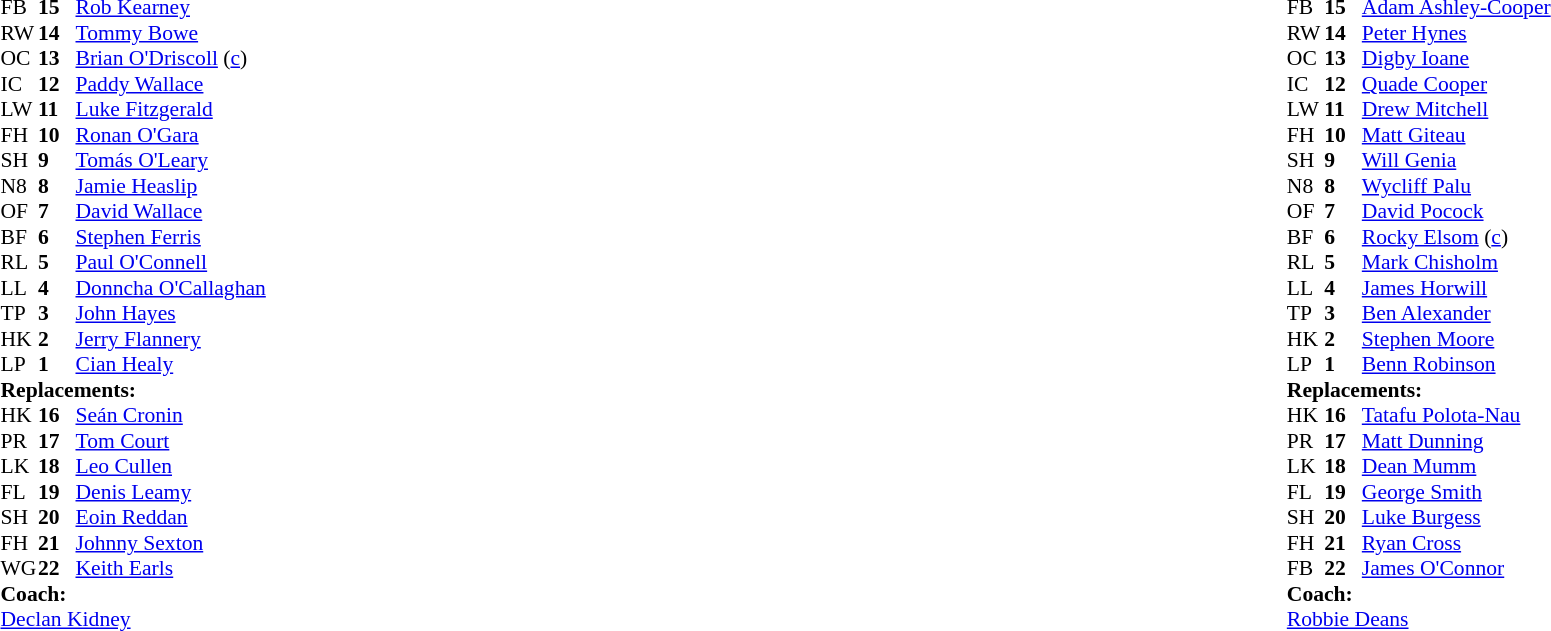<table style="width:100%;">
<tr>
<td style="vertical-align:top; width:50%;"><br><table style="font-size: 90%" cellspacing="0" cellpadding="0">
<tr>
<th width="25"></th>
<th width="25"></th>
</tr>
<tr>
<td>FB</td>
<td><strong>15</strong></td>
<td><a href='#'>Rob Kearney</a></td>
</tr>
<tr>
<td>RW</td>
<td><strong>14</strong></td>
<td><a href='#'>Tommy Bowe</a></td>
</tr>
<tr>
<td>OC</td>
<td><strong>13</strong></td>
<td><a href='#'>Brian O'Driscoll</a> (<a href='#'>c</a>)</td>
</tr>
<tr>
<td>IC</td>
<td><strong>12</strong></td>
<td><a href='#'>Paddy Wallace</a></td>
</tr>
<tr>
<td>LW</td>
<td><strong>11</strong></td>
<td><a href='#'>Luke Fitzgerald</a></td>
<td></td>
<td></td>
</tr>
<tr>
<td>FH</td>
<td><strong>10</strong></td>
<td><a href='#'>Ronan O'Gara</a></td>
</tr>
<tr>
<td>SH</td>
<td><strong>9</strong></td>
<td><a href='#'>Tomás O'Leary</a></td>
</tr>
<tr>
<td>N8</td>
<td><strong>8</strong></td>
<td><a href='#'>Jamie Heaslip</a></td>
</tr>
<tr>
<td>OF</td>
<td><strong>7</strong></td>
<td><a href='#'>David Wallace</a></td>
<td></td>
<td></td>
</tr>
<tr>
<td>BF</td>
<td><strong>6</strong></td>
<td><a href='#'>Stephen Ferris</a></td>
<td></td>
<td></td>
</tr>
<tr>
<td>RL</td>
<td><strong>5</strong></td>
<td><a href='#'>Paul O'Connell</a></td>
</tr>
<tr>
<td>LL</td>
<td><strong>4</strong></td>
<td><a href='#'>Donncha O'Callaghan</a></td>
</tr>
<tr>
<td>TP</td>
<td><strong>3</strong></td>
<td><a href='#'>John Hayes</a></td>
</tr>
<tr>
<td>HK</td>
<td><strong>2</strong></td>
<td><a href='#'>Jerry Flannery</a></td>
</tr>
<tr>
<td>LP</td>
<td><strong>1</strong></td>
<td><a href='#'>Cian Healy</a></td>
</tr>
<tr>
<td colspan=3><strong>Replacements:</strong></td>
</tr>
<tr>
<td>HK</td>
<td><strong>16</strong></td>
<td><a href='#'>Seán Cronin</a></td>
</tr>
<tr>
<td>PR</td>
<td><strong>17</strong></td>
<td><a href='#'>Tom Court</a></td>
</tr>
<tr>
<td>LK</td>
<td><strong>18</strong></td>
<td><a href='#'>Leo Cullen</a></td>
</tr>
<tr>
<td>FL</td>
<td><strong>19</strong></td>
<td><a href='#'>Denis Leamy</a></td>
<td></td>
<td></td>
<td></td>
<td></td>
</tr>
<tr>
<td>SH</td>
<td><strong>20</strong></td>
<td><a href='#'>Eoin Reddan</a></td>
</tr>
<tr>
<td>FH</td>
<td><strong>21</strong></td>
<td><a href='#'>Johnny Sexton</a></td>
</tr>
<tr>
<td>WG</td>
<td><strong>22</strong></td>
<td><a href='#'>Keith Earls</a></td>
<td></td>
<td></td>
</tr>
<tr>
<td colspan=3><strong>Coach:</strong></td>
</tr>
<tr>
<td colspan="4"> <a href='#'>Declan Kidney</a></td>
</tr>
</table>
</td>
<td style="vertical-align:top"></td>
<td style="vertical-align:top;width:50%"><br><table cellspacing="0" cellpadding="0" style="font-size:90%; margin:auto;">
<tr>
<th width="25"></th>
<th width="25"></th>
</tr>
<tr>
<td>FB</td>
<td><strong>15</strong></td>
<td><a href='#'>Adam Ashley-Cooper</a></td>
<td></td>
<td></td>
</tr>
<tr>
<td>RW</td>
<td><strong>14</strong></td>
<td><a href='#'>Peter Hynes</a></td>
</tr>
<tr>
<td>OC</td>
<td><strong>13</strong></td>
<td><a href='#'>Digby Ioane</a></td>
</tr>
<tr>
<td>IC</td>
<td><strong>12</strong></td>
<td><a href='#'>Quade Cooper</a></td>
</tr>
<tr>
<td>LW</td>
<td><strong>11</strong></td>
<td><a href='#'>Drew Mitchell</a></td>
</tr>
<tr>
<td>FH</td>
<td><strong>10</strong></td>
<td><a href='#'>Matt Giteau</a></td>
</tr>
<tr>
<td>SH</td>
<td><strong>9</strong></td>
<td><a href='#'>Will Genia</a></td>
</tr>
<tr>
<td>N8</td>
<td><strong>8</strong></td>
<td><a href='#'>Wycliff Palu</a></td>
<td></td>
<td></td>
</tr>
<tr>
<td>OF</td>
<td><strong>7</strong></td>
<td><a href='#'>David Pocock</a></td>
<td></td>
<td></td>
</tr>
<tr>
<td>BF</td>
<td><strong>6</strong></td>
<td><a href='#'>Rocky Elsom</a> (<a href='#'>c</a>)</td>
</tr>
<tr>
<td>RL</td>
<td><strong>5</strong></td>
<td><a href='#'>Mark Chisholm</a></td>
</tr>
<tr>
<td>LL</td>
<td><strong>4</strong></td>
<td><a href='#'>James Horwill</a></td>
</tr>
<tr>
<td>TP</td>
<td><strong>3</strong></td>
<td><a href='#'>Ben Alexander</a></td>
</tr>
<tr>
<td>HK</td>
<td><strong>2</strong></td>
<td><a href='#'>Stephen Moore</a></td>
<td></td>
<td></td>
</tr>
<tr>
<td>LP</td>
<td><strong>1</strong></td>
<td><a href='#'>Benn Robinson</a></td>
</tr>
<tr>
<td colspan=3><strong>Replacements:</strong></td>
</tr>
<tr>
<td>HK</td>
<td><strong>16</strong></td>
<td><a href='#'>Tatafu Polota-Nau</a></td>
<td></td>
<td></td>
</tr>
<tr>
<td>PR</td>
<td><strong>17</strong></td>
<td><a href='#'>Matt Dunning</a></td>
</tr>
<tr>
<td>LK</td>
<td><strong>18</strong></td>
<td><a href='#'>Dean Mumm</a></td>
</tr>
<tr>
<td>FL</td>
<td><strong>19</strong></td>
<td><a href='#'>George Smith</a></td>
<td></td>
<td></td>
<td></td>
</tr>
<tr>
<td>SH</td>
<td><strong>20</strong></td>
<td><a href='#'>Luke Burgess</a></td>
</tr>
<tr>
<td>FH</td>
<td><strong>21</strong></td>
<td><a href='#'>Ryan Cross</a></td>
</tr>
<tr>
<td>FB</td>
<td><strong>22</strong></td>
<td><a href='#'>James O'Connor</a></td>
<td></td>
<td></td>
</tr>
<tr>
<td colspan=3><strong>Coach:</strong></td>
</tr>
<tr>
<td colspan="4"> <a href='#'>Robbie Deans</a></td>
</tr>
</table>
</td>
</tr>
</table>
